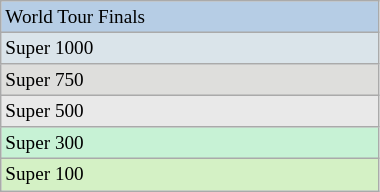<table class="wikitable"style="font-size:80%; width:20%">
<tr bgcolor="#b6cde5">
<td>World Tour Finals</td>
</tr>
<tr bgcolor="#dae4ea">
<td>Super 1000</td>
</tr>
<tr bgcolor="#dededc">
<td>Super 750</td>
</tr>
<tr bgcolor="#e9e9e9">
<td>Super 500</td>
</tr>
<tr bgcolor="#c7f2d5">
<td>Super 300</td>
</tr>
<tr bgcolor="#d4f1c5">
<td>Super 100</td>
</tr>
</table>
